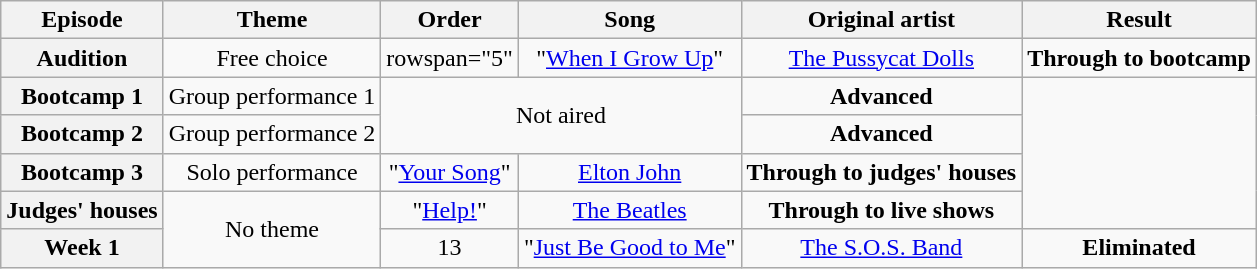<table class="wikitable" style="text-align: center;">
<tr>
<th scope="col">Episode</th>
<th scope="col">Theme</th>
<th scope="col">Order</th>
<th scope="col">Song</th>
<th scope="col">Original artist</th>
<th scope="col">Result</th>
</tr>
<tr>
<th scope="row">Audition</th>
<td>Free choice</td>
<td>rowspan="5" </td>
<td>"<a href='#'>When I Grow Up</a>"</td>
<td><a href='#'>The Pussycat Dolls</a></td>
<td><strong>Through to bootcamp</strong></td>
</tr>
<tr>
<th scope="row">Bootcamp 1</th>
<td>Group performance 1</td>
<td rowspan="2" colspan="2">Not aired</td>
<td><strong>Advanced</strong></td>
</tr>
<tr>
<th scope="row">Bootcamp 2</th>
<td>Group performance 2</td>
<td><strong>Advanced</strong></td>
</tr>
<tr>
<th scope="row">Bootcamp 3</th>
<td>Solo performance</td>
<td>"<a href='#'>Your Song</a>"</td>
<td><a href='#'>Elton John</a></td>
<td><strong>Through to judges' houses</strong></td>
</tr>
<tr>
<th scope="row">Judges' houses</th>
<td rowspan="2">No theme</td>
<td>"<a href='#'>Help!</a>"</td>
<td><a href='#'>The Beatles</a></td>
<td><strong>Through to live shows</strong></td>
</tr>
<tr :T>
<th scope="row">Week 1</th>
<td>13</td>
<td>"<a href='#'>Just Be Good to Me</a>"</td>
<td><a href='#'>The S.O.S. Band</a></td>
<td><strong>Eliminated</strong></td>
</tr>
</table>
